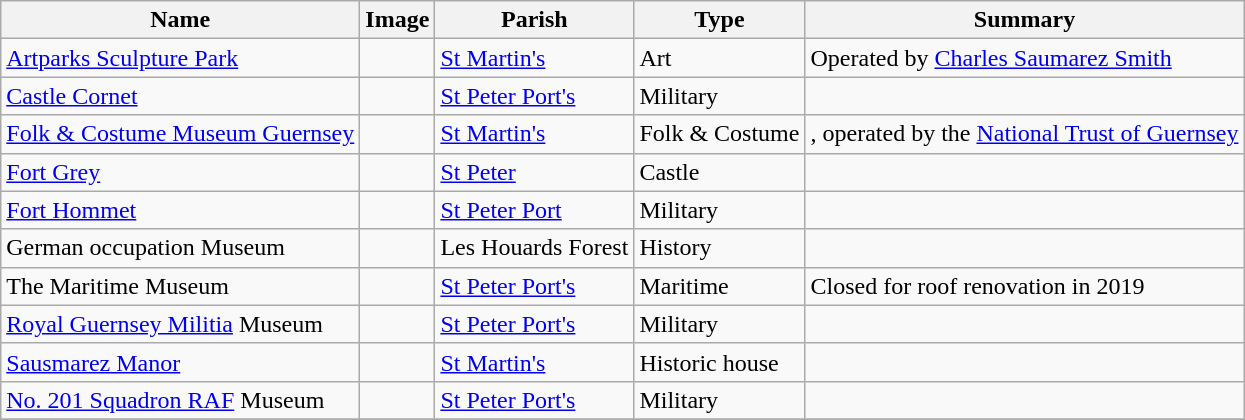<table class="wikitable sortable">
<tr>
<th>Name</th>
<th>Image</th>
<th>Parish</th>
<th>Type</th>
<th>Summary</th>
</tr>
<tr>
<td><a href='#'>Artparks Sculpture Park</a></td>
<td></td>
<td><a href='#'>St Martin's</a></td>
<td>Art</td>
<td>Operated by <a href='#'>Charles Saumarez Smith</a></td>
</tr>
<tr>
<td><a href='#'>Castle Cornet</a></td>
<td></td>
<td><a href='#'>St Peter Port's</a></td>
<td>Military</td>
<td></td>
</tr>
<tr>
<td><a href='#'>Folk & Costume Museum Guernsey</a></td>
<td></td>
<td><a href='#'>St Martin's</a></td>
<td>Folk & Costume</td>
<td>, operated by the <a href='#'>National Trust of Guernsey</a></td>
</tr>
<tr>
<td><a href='#'>Fort Grey</a></td>
<td></td>
<td><a href='#'>St Peter</a></td>
<td>Castle</td>
<td></td>
</tr>
<tr>
<td><a href='#'>Fort Hommet</a></td>
<td></td>
<td><a href='#'>St Peter Port</a></td>
<td>Military</td>
<td></td>
</tr>
<tr>
<td>German occupation Museum</td>
<td></td>
<td>Les Houards Forest</td>
<td>History</td>
<td></td>
</tr>
<tr>
<td>The Maritime Museum</td>
<td></td>
<td><a href='#'>St Peter Port's</a></td>
<td>Maritime</td>
<td> Closed for roof renovation in 2019</td>
</tr>
<tr>
<td><a href='#'>Royal Guernsey Militia</a> Museum</td>
<td></td>
<td><a href='#'>St Peter Port's</a></td>
<td>Military</td>
<td></td>
</tr>
<tr>
<td><a href='#'>Sausmarez Manor</a></td>
<td></td>
<td><a href='#'>St Martin's</a></td>
<td>Historic house</td>
<td></td>
</tr>
<tr>
<td><a href='#'>No. 201 Squadron RAF</a> Museum</td>
<td></td>
<td><a href='#'>St Peter Port's</a></td>
<td>Military</td>
<td></td>
</tr>
<tr>
</tr>
</table>
